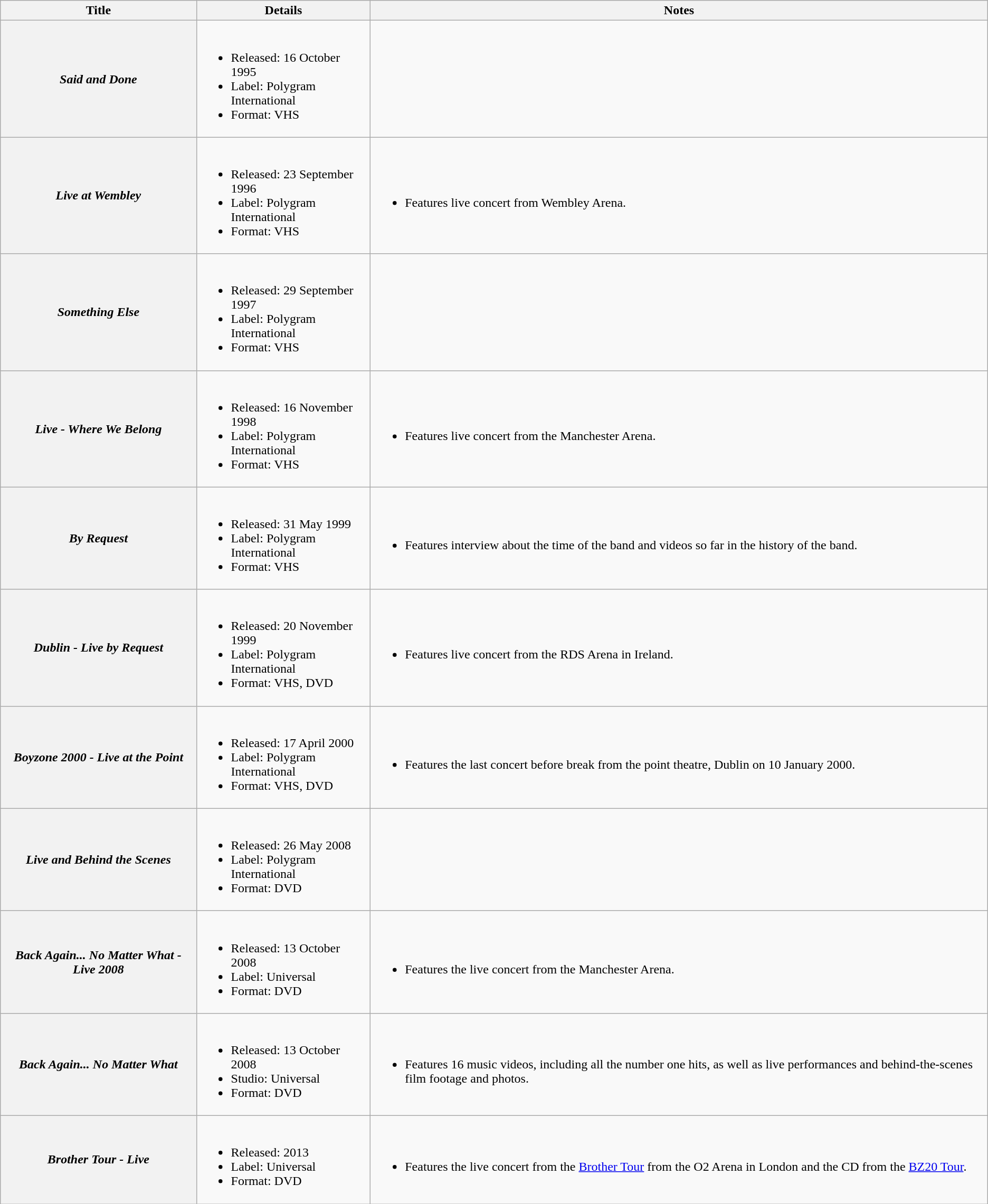<table class="wikitable plainrowheaders" style="text-align:left;">
<tr>
<th>Title</th>
<th>Details</th>
<th>Notes</th>
</tr>
<tr>
<th scope="row"><em>Said and Done</em></th>
<td><br><ul><li>Released: 16 October 1995</li><li>Label: Polygram International</li><li>Format: VHS</li></ul></td>
<td></td>
</tr>
<tr>
<th scope="row"><em>Live at Wembley</em></th>
<td><br><ul><li>Released: 23 September 1996</li><li>Label: Polygram International</li><li>Format: VHS</li></ul></td>
<td><br><ul><li>Features live concert from Wembley Arena.</li></ul></td>
</tr>
<tr>
<th scope="row"><em>Something Else</em></th>
<td><br><ul><li>Released: 29 September 1997</li><li>Label: Polygram International</li><li>Format: VHS</li></ul></td>
<td></td>
</tr>
<tr>
<th scope="row"><em>Live - Where We Belong</em></th>
<td><br><ul><li>Released: 16 November 1998</li><li>Label: Polygram International</li><li>Format: VHS</li></ul></td>
<td><br><ul><li>Features live concert from the Manchester Arena.</li></ul></td>
</tr>
<tr>
<th scope="row"><em>By Request</em></th>
<td><br><ul><li>Released: 31 May 1999</li><li>Label: Polygram International</li><li>Format: VHS</li></ul></td>
<td><br><ul><li>Features interview about the time of the band and videos so far in the history of the band.</li></ul></td>
</tr>
<tr>
<th scope="row"><em>Dublin - Live by Request</em></th>
<td><br><ul><li>Released: 20 November 1999</li><li>Label: Polygram International</li><li>Format: VHS, DVD</li></ul></td>
<td><br><ul><li>Features live concert from the RDS Arena in Ireland.</li></ul></td>
</tr>
<tr>
<th scope="row"><em>Boyzone 2000 - Live at the Point</em></th>
<td><br><ul><li>Released: 17 April 2000</li><li>Label: Polygram International</li><li>Format: VHS, DVD</li></ul></td>
<td><br><ul><li>Features the last concert before break from the point theatre, Dublin on 10 January 2000.</li></ul></td>
</tr>
<tr>
<th scope="row"><em>Live and Behind the Scenes</em></th>
<td><br><ul><li>Released: 26 May 2008</li><li>Label: Polygram International</li><li>Format: DVD</li></ul></td>
<td></td>
</tr>
<tr>
<th scope="row"><em>Back Again... No Matter What - Live 2008</em></th>
<td><br><ul><li>Released: 13 October 2008</li><li>Label: Universal</li><li>Format: DVD</li></ul></td>
<td><br><ul><li>Features the live concert from the Manchester Arena.</li></ul></td>
</tr>
<tr>
<th scope="row"><em>Back Again... No Matter What</em></th>
<td><br><ul><li>Released: 13 October 2008</li><li>Studio: Universal</li><li>Format: DVD</li></ul></td>
<td><br><ul><li>Features 16 music videos, including all the number one hits, as well as live performances and behind-the-scenes film footage and photos.</li></ul></td>
</tr>
<tr>
<th scope="row"><em>Brother Tour - Live</em></th>
<td><br><ul><li>Released: 2013</li><li>Label: Universal</li><li>Format: DVD</li></ul></td>
<td><br><ul><li>Features the live concert from the <a href='#'>Brother Tour</a> from the O2 Arena in London and the CD from the <a href='#'>BZ20 Tour</a>.</li></ul></td>
</tr>
</table>
